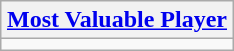<table class=wikitable style="text-align:center; margin:auto">
<tr>
<th><a href='#'>Most Valuable Player</a></th>
</tr>
<tr>
<td></td>
</tr>
</table>
